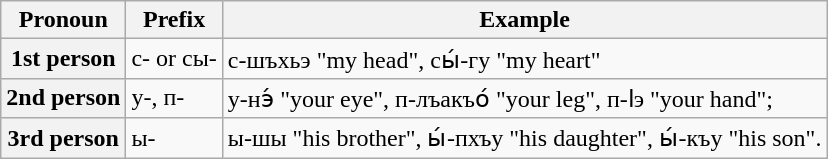<table class="wikitable">
<tr>
<th>Pronoun</th>
<th>Prefix</th>
<th>Example</th>
</tr>
<tr>
<th>1st person</th>
<td>с- or сы-</td>
<td>с-шъхьэ "my head", сы́-гу "my heart"</td>
</tr>
<tr>
<th>2nd person</th>
<td>у-, п-</td>
<td>у-нэ́ "your eye", п-лъакъо́ "your leg", п-ӏэ "your hand";</td>
</tr>
<tr>
<th>3rd person</th>
<td>ы-</td>
<td>ы-шы "his brother", ы́-пхъу "his daughter", ы́-къу "his son".</td>
</tr>
</table>
